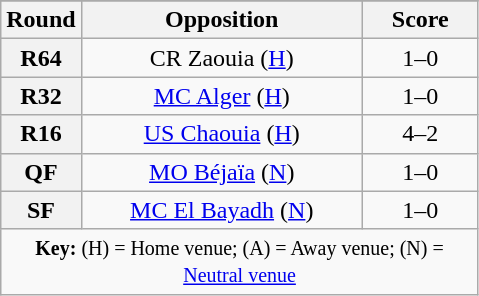<table class="wikitable plainrowheaders" style="text-align:center;margin:0">
<tr>
</tr>
<tr>
<th scope="col" style="width:25px">Round</th>
<th scope="col" style="width:180px">Opposition</th>
<th scope="col" style="width:70px">Score</th>
</tr>
<tr>
<th scope=row style="text-align:center">R64</th>
<td>CR Zaouia (<a href='#'>H</a>)</td>
<td>1–0</td>
</tr>
<tr>
<th scope=row style="text-align:center">R32</th>
<td><a href='#'>MC Alger</a> (<a href='#'>H</a>)</td>
<td>1–0</td>
</tr>
<tr>
<th scope=row style="text-align:center">R16</th>
<td><a href='#'>US Chaouia</a> (<a href='#'>H</a>)</td>
<td>4–2</td>
</tr>
<tr>
<th scope=row style="text-align:center">QF</th>
<td><a href='#'>MO Béjaïa</a> (<a href='#'>N</a>)</td>
<td>1–0</td>
</tr>
<tr>
<th scope=row style="text-align:center">SF</th>
<td><a href='#'>MC El Bayadh</a> (<a href='#'>N</a>)</td>
<td>1–0</td>
</tr>
<tr>
<td colspan="3"><small><strong>Key:</strong> (H) = Home venue; (A) = Away venue; (N) = <a href='#'>Neutral venue</a></small></td>
</tr>
</table>
